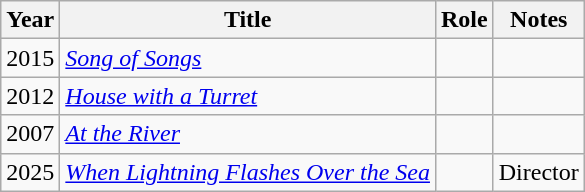<table class="wikitable sortable">
<tr>
<th>Year</th>
<th>Title</th>
<th>Role</th>
<th class="unsortable">Notes</th>
</tr>
<tr>
<td>2015</td>
<td><em><a href='#'>Song of Songs</a></em></td>
<td></td>
<td></td>
</tr>
<tr>
<td>2012</td>
<td><em><a href='#'>House with a Turret</a></em></td>
<td></td>
<td></td>
</tr>
<tr>
<td>2007</td>
<td><em><a href='#'>At the River</a></em></td>
<td></td>
<td></td>
</tr>
<tr>
<td>2025</td>
<td><em><a href='#'>When Lightning Flashes Over the Sea</a></em></td>
<td></td>
<td>Director</td>
</tr>
</table>
